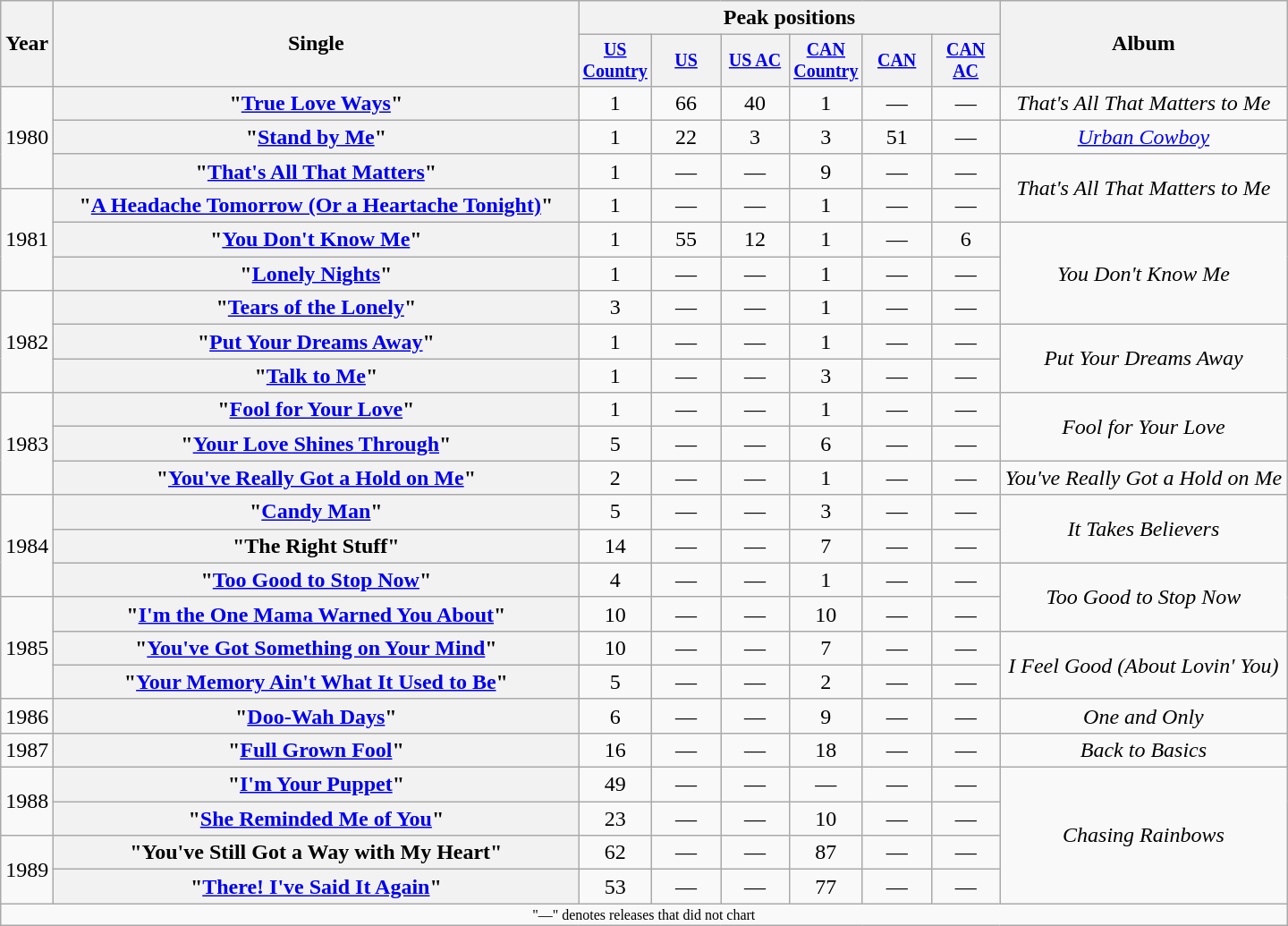<table class="wikitable plainrowheaders" style="text-align:center;">
<tr>
<th rowspan="2">Year</th>
<th rowspan="2" style="width:24em;">Single</th>
<th colspan="6">Peak positions</th>
<th rowspan="2">Album</th>
</tr>
<tr style="font-size:smaller;">
<th width="45"><a href='#'>US Country</a><br></th>
<th width="45"><a href='#'>US</a><br></th>
<th width="45"><a href='#'>US AC</a><br></th>
<th width="45"><a href='#'>CAN Country</a><br></th>
<th width="45"><a href='#'>CAN</a><br></th>
<th width="45"><a href='#'>CAN AC</a><br></th>
</tr>
<tr>
<td rowspan="3">1980</td>
<th scope="row">"<a href='#'>True Love Ways</a>"</th>
<td>1</td>
<td>66</td>
<td>40</td>
<td>1</td>
<td>—</td>
<td>—</td>
<td><em>That's All That Matters to Me</em></td>
</tr>
<tr>
<th scope="row">"<a href='#'>Stand by Me</a>"</th>
<td>1</td>
<td>22</td>
<td>3</td>
<td>3</td>
<td>51</td>
<td>—</td>
<td><em><a href='#'>Urban Cowboy</a></em> </td>
</tr>
<tr>
<th scope="row">"<a href='#'>That's All That Matters</a>"</th>
<td>1</td>
<td>—</td>
<td>—</td>
<td>9</td>
<td>—</td>
<td>—</td>
<td rowspan="2"><em>That's All That Matters to Me</em></td>
</tr>
<tr>
<td rowspan="3">1981</td>
<th scope="row">"<a href='#'>A Headache Tomorrow (Or a Heartache Tonight)</a>"</th>
<td>1</td>
<td>—</td>
<td>—</td>
<td>1</td>
<td>—</td>
<td>—</td>
</tr>
<tr>
<th scope="row">"<a href='#'>You Don't Know Me</a>"</th>
<td>1</td>
<td>55</td>
<td>12</td>
<td>1</td>
<td>—</td>
<td>6</td>
<td rowspan="3"><em>You Don't Know Me</em></td>
</tr>
<tr>
<th scope="row">"<a href='#'>Lonely Nights</a>"</th>
<td>1</td>
<td>—</td>
<td>—</td>
<td>1</td>
<td>—</td>
<td>—</td>
</tr>
<tr>
<td rowspan="3">1982</td>
<th scope="row">"<a href='#'>Tears of the Lonely</a>"</th>
<td>3</td>
<td>—</td>
<td>—</td>
<td>1</td>
<td>—</td>
<td>—</td>
</tr>
<tr>
<th scope="row">"<a href='#'>Put Your Dreams Away</a>"</th>
<td>1</td>
<td>—</td>
<td>—</td>
<td>1</td>
<td>—</td>
<td>—</td>
<td rowspan="2"><em>Put Your Dreams Away</em></td>
</tr>
<tr>
<th scope="row">"<a href='#'>Talk to Me</a>"</th>
<td>1</td>
<td>—</td>
<td>—</td>
<td>3</td>
<td>—</td>
<td>—</td>
</tr>
<tr>
<td rowspan="3">1983</td>
<th scope="row">"<a href='#'>Fool for Your Love</a>"</th>
<td>1</td>
<td>—</td>
<td>—</td>
<td>1</td>
<td>—</td>
<td>—</td>
<td rowspan="2"><em>Fool for Your Love</em></td>
</tr>
<tr>
<th scope="row">"<a href='#'>Your Love Shines Through</a>"</th>
<td>5</td>
<td>—</td>
<td>—</td>
<td>6</td>
<td>—</td>
<td>—</td>
</tr>
<tr>
<th scope="row">"<a href='#'>You've Really Got a Hold on Me</a>"</th>
<td>2</td>
<td>—</td>
<td>—</td>
<td>1</td>
<td>—</td>
<td>—</td>
<td><em>You've Really Got a Hold on Me</em></td>
</tr>
<tr>
<td rowspan="3">1984</td>
<th scope="row">"<a href='#'>Candy Man</a>" </th>
<td>5</td>
<td>—</td>
<td>—</td>
<td>3</td>
<td>—</td>
<td>—</td>
<td rowspan="2"><em>It Takes Believers</em></td>
</tr>
<tr>
<th scope="row">"The Right Stuff" </th>
<td>14</td>
<td>—</td>
<td>—</td>
<td>7</td>
<td>—</td>
<td>—</td>
</tr>
<tr>
<th scope="row">"<a href='#'>Too Good to Stop Now</a>"</th>
<td>4</td>
<td>—</td>
<td>—</td>
<td>1</td>
<td>—</td>
<td>—</td>
<td rowspan="2"><em>Too Good to Stop Now</em></td>
</tr>
<tr>
<td rowspan="3">1985</td>
<th scope="row">"<a href='#'>I'm the One Mama Warned You About</a>"</th>
<td>10</td>
<td>—</td>
<td>—</td>
<td>10</td>
<td>—</td>
<td>—</td>
</tr>
<tr>
<th scope="row">"<a href='#'>You've Got Something on Your Mind</a>"</th>
<td>10</td>
<td>—</td>
<td>—</td>
<td>7</td>
<td>—</td>
<td>—</td>
<td rowspan="2"><em>I Feel Good (About Lovin' You)</em></td>
</tr>
<tr>
<th scope="row">"<a href='#'>Your Memory Ain't What It Used to Be</a>"</th>
<td>5</td>
<td>—</td>
<td>—</td>
<td>2</td>
<td>—</td>
<td>—</td>
</tr>
<tr>
<td>1986</td>
<th scope="row">"<a href='#'>Doo-Wah Days</a>"</th>
<td>6</td>
<td>—</td>
<td>—</td>
<td>9</td>
<td>—</td>
<td>—</td>
<td><em>One and Only</em></td>
</tr>
<tr>
<td>1987</td>
<th scope="row">"<a href='#'>Full Grown Fool</a>"</th>
<td>16</td>
<td>—</td>
<td>—</td>
<td>18</td>
<td>—</td>
<td>—</td>
<td><em>Back to Basics</em></td>
</tr>
<tr>
<td rowspan="2">1988</td>
<th scope="row">"<a href='#'>I'm Your Puppet</a>"</th>
<td>49</td>
<td>—</td>
<td>—</td>
<td>—</td>
<td>—</td>
<td>—</td>
<td rowspan="4"><em>Chasing Rainbows</em></td>
</tr>
<tr>
<th scope="row">"<a href='#'>She Reminded Me of You</a>"</th>
<td>23</td>
<td>—</td>
<td>—</td>
<td>10</td>
<td>—</td>
<td>—</td>
</tr>
<tr>
<td rowspan="2">1989</td>
<th scope="row">"You've Still Got a Way with My Heart"</th>
<td>62</td>
<td>—</td>
<td>—</td>
<td>87</td>
<td>—</td>
<td>—</td>
</tr>
<tr>
<th scope="row">"<a href='#'>There! I've Said It Again</a>"</th>
<td>53</td>
<td>—</td>
<td>—</td>
<td>77</td>
<td>—</td>
<td>—</td>
</tr>
<tr>
<td colspan="9" style="font-size:8pt">"—" denotes releases that did not chart</td>
</tr>
</table>
